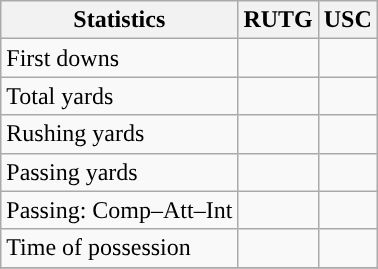<table class="wikitable" style="float: left;">
<tr>
<th>Statistics</th>
<th>RUTG</th>
<th>USC</th>
</tr>
<tr>
<td>First downs</td>
<td></td>
<td></td>
</tr>
<tr>
<td>Total yards</td>
<td></td>
<td></td>
</tr>
<tr>
<td>Rushing yards</td>
<td></td>
<td></td>
</tr>
<tr>
<td>Passing yards</td>
<td></td>
<td></td>
</tr>
<tr>
<td>Passing: Comp–Att–Int</td>
<td></td>
<td></td>
</tr>
<tr>
<td>Time of possession</td>
<td></td>
<td></td>
</tr>
<tr>
</tr>
</table>
